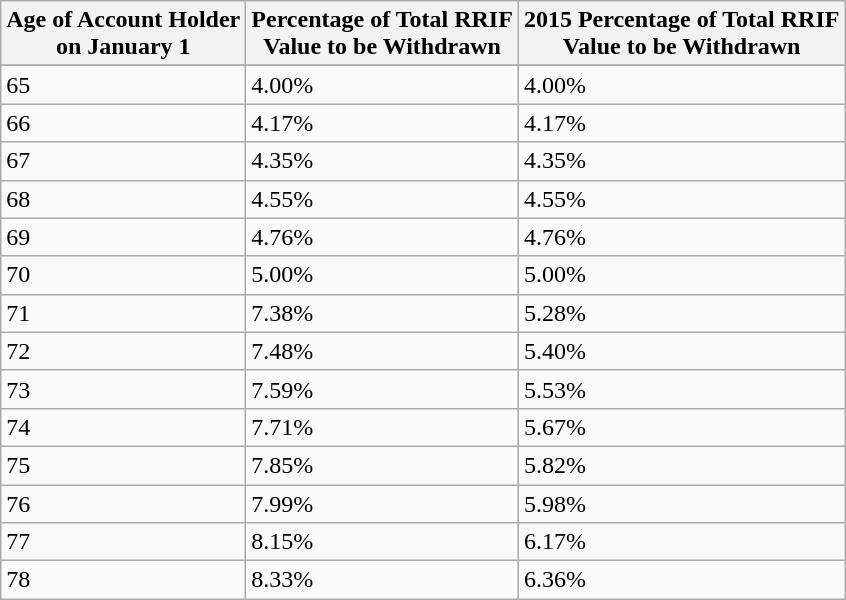<table class="wikitable">
<tr>
<th>Age of Account Holder<br>on January 1</th>
<th>Percentage of Total RRIF<br>Value to be Withdrawn</th>
<th>2015 Percentage of Total RRIF<br>Value to be Withdrawn</th>
</tr>
<tr>
</tr>
<tr>
</tr>
<tr>
<td>65</td>
<td>4.00%</td>
<td>4.00%</td>
</tr>
<tr>
<td>66</td>
<td>4.17%</td>
<td>4.17%</td>
</tr>
<tr>
<td>67</td>
<td>4.35%</td>
<td>4.35%</td>
</tr>
<tr>
<td>68</td>
<td>4.55%</td>
<td>4.55%</td>
</tr>
<tr>
<td>69</td>
<td>4.76%</td>
<td>4.76%</td>
</tr>
<tr>
<td>70</td>
<td>5.00%</td>
<td>5.00%</td>
</tr>
<tr>
<td>71</td>
<td>7.38%</td>
<td>5.28%</td>
</tr>
<tr>
<td>72</td>
<td>7.48%</td>
<td>5.40%</td>
</tr>
<tr>
<td>73</td>
<td>7.59%</td>
<td>5.53%</td>
</tr>
<tr>
<td>74</td>
<td>7.71%</td>
<td>5.67%</td>
</tr>
<tr>
<td>75</td>
<td>7.85%</td>
<td>5.82%</td>
</tr>
<tr>
<td>76</td>
<td>7.99%</td>
<td>5.98%</td>
</tr>
<tr>
<td>77</td>
<td>8.15%</td>
<td>6.17%</td>
</tr>
<tr>
<td>78</td>
<td>8.33%</td>
<td>6.36%</td>
</tr>
</table>
